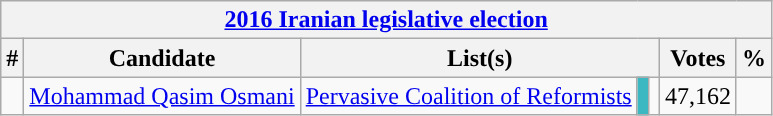<table class=wikitable style=text-align:left>
<tr>
<th colspan="7" align=center><a href='#'>2016 Iranian legislative election</a></th>
</tr>
<tr>
<th>#</th>
<th>Candidate</th>
<th colspan="3">List(s)</th>
<th>Votes</th>
<th>%</th>
</tr>
<tr>
<td></td>
<td><a href='#'>Mohammad Qasim Osmani</a></td>
<td><a href='#'>Pervasive Coalition of Reformists</a></td>
<td style="background:#3cb8c2"></td>
<td></td>
<td>47,162</td>
<td></td>
</tr>
</table>
